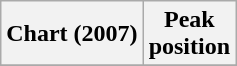<table class="wikitable plainrowheaders" style="text-align:center">
<tr>
<th scope="col">Chart (2007)</th>
<th scope="col">Peak<br>position</th>
</tr>
<tr>
</tr>
</table>
